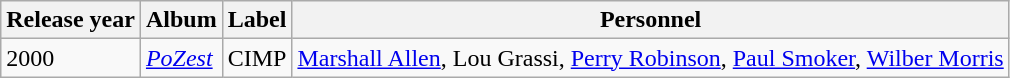<table class="wikitable">
<tr>
<th>Release year</th>
<th>Album</th>
<th>Label</th>
<th>Personnel</th>
</tr>
<tr>
<td>2000</td>
<td><em><a href='#'>PoZest</a></em></td>
<td>CIMP</td>
<td><a href='#'>Marshall Allen</a>, Lou Grassi, <a href='#'>Perry Robinson</a>, <a href='#'>Paul Smoker</a>, <a href='#'>Wilber Morris</a></td>
</tr>
</table>
